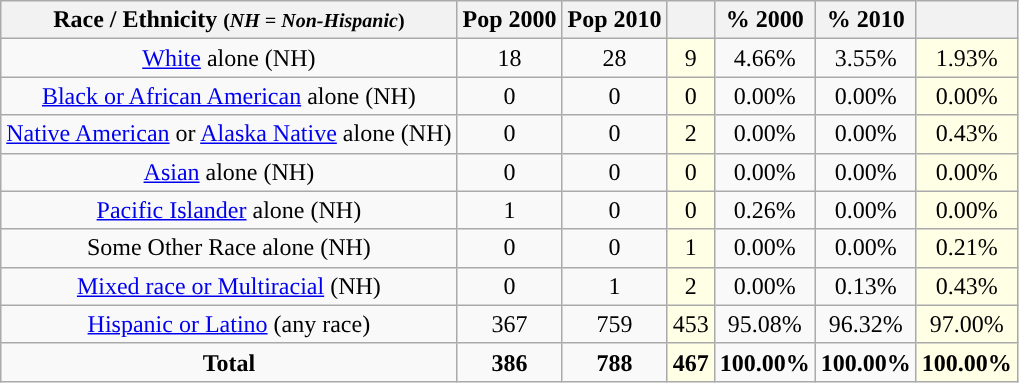<table class="wikitable" style="text-align:center;">
<tr>
<th>Race / Ethnicity <small>(<em>NH = Non-Hispanic</em>)</small></th>
<th>Pop 2000</th>
<th>Pop 2010</th>
<th></th>
<th>% 2000</th>
<th>% 2010</th>
<th></th>
</tr>
<tr>
<td><a href='#'>White</a> alone (NH)</td>
<td>18</td>
<td>28</td>
<td style='background: #ffffe6;'>9</td>
<td>4.66%</td>
<td>3.55%</td>
<td style='background: #ffffe6;'>1.93%</td>
</tr>
<tr>
<td><a href='#'>Black or African American</a> alone (NH)</td>
<td>0</td>
<td>0</td>
<td style='background: #ffffe6;'>0</td>
<td>0.00%</td>
<td>0.00%</td>
<td style='background: #ffffe6;'>0.00%</td>
</tr>
<tr>
<td><a href='#'>Native American</a> or <a href='#'>Alaska Native</a> alone (NH)</td>
<td>0</td>
<td>0</td>
<td style='background: #ffffe6;'>2</td>
<td>0.00%</td>
<td>0.00%</td>
<td style='background: #ffffe6;'>0.43%</td>
</tr>
<tr>
<td><a href='#'>Asian</a> alone (NH)</td>
<td>0</td>
<td>0</td>
<td style='background: #ffffe6;'>0</td>
<td>0.00%</td>
<td>0.00%</td>
<td style='background: #ffffe6;'>0.00%</td>
</tr>
<tr>
<td><a href='#'>Pacific Islander</a> alone (NH)</td>
<td>1</td>
<td>0</td>
<td style='background: #ffffe6;'>0</td>
<td>0.26%</td>
<td>0.00%</td>
<td style='background: #ffffe6;'>0.00%</td>
</tr>
<tr>
<td>Some Other Race alone (NH)</td>
<td>0</td>
<td>0</td>
<td style='background: #ffffe6;'>1</td>
<td>0.00%</td>
<td>0.00%</td>
<td style='background: #ffffe6;'>0.21%</td>
</tr>
<tr>
<td><a href='#'>Mixed race or Multiracial</a> (NH)</td>
<td>0</td>
<td>1</td>
<td style='background: #ffffe6;'>2</td>
<td>0.00%</td>
<td>0.13%</td>
<td style='background: #ffffe6;'>0.43%</td>
</tr>
<tr>
<td><a href='#'>Hispanic or Latino</a> (any race)</td>
<td>367</td>
<td>759</td>
<td style='background: #ffffe6;'>453</td>
<td>95.08%</td>
<td>96.32%</td>
<td style='background: #ffffe6;'>97.00%</td>
</tr>
<tr>
<td><strong>Total</strong></td>
<td><strong>386</strong></td>
<td><strong>788</strong></td>
<td style='background: #ffffe6;'><strong>467</strong></td>
<td><strong>100.00%</strong></td>
<td><strong>100.00%</strong></td>
<td style='background: #ffffe6;'><strong>100.00%</strong></td>
</tr>
</table>
